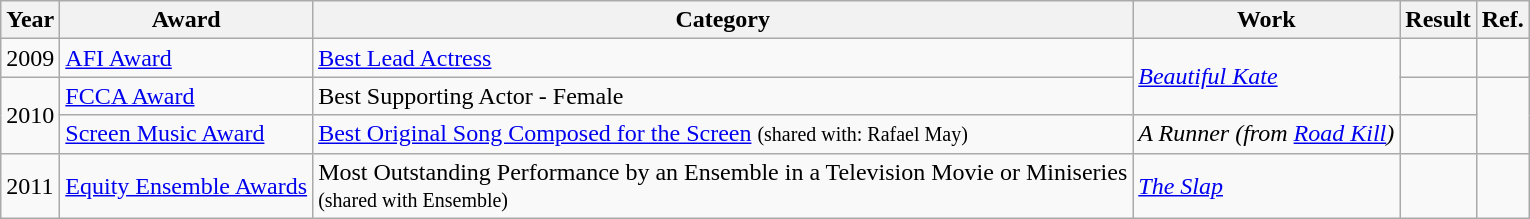<table class="wikitable">
<tr>
<th>Year</th>
<th>Award</th>
<th>Category</th>
<th>Work</th>
<th>Result</th>
<th>Ref.</th>
</tr>
<tr>
<td>2009</td>
<td><a href='#'>AFI Award</a></td>
<td><a href='#'>Best Lead Actress</a></td>
<td rowspan="2"><em><a href='#'>Beautiful Kate</a></em></td>
<td></td>
<td></td>
</tr>
<tr>
<td rowspan="2">2010</td>
<td><a href='#'>FCCA Award</a></td>
<td>Best Supporting Actor - Female</td>
<td></td>
<td rowspan="2"></td>
</tr>
<tr>
<td><a href='#'>Screen Music Award</a></td>
<td><a href='#'>Best Original Song Composed for the Screen</a> <small>(shared with: Rafael May)</small></td>
<td><em>A Runner (from <a href='#'>Road Kill</a>)</em></td>
<td></td>
</tr>
<tr>
<td>2011</td>
<td><a href='#'>Equity Ensemble Awards</a></td>
<td>Most Outstanding Performance by an Ensemble in a Television Movie or Miniseries<br><small>(shared with Ensemble)</small></td>
<td><em><a href='#'>The Slap</a></em></td>
<td></td>
<td></td>
</tr>
</table>
